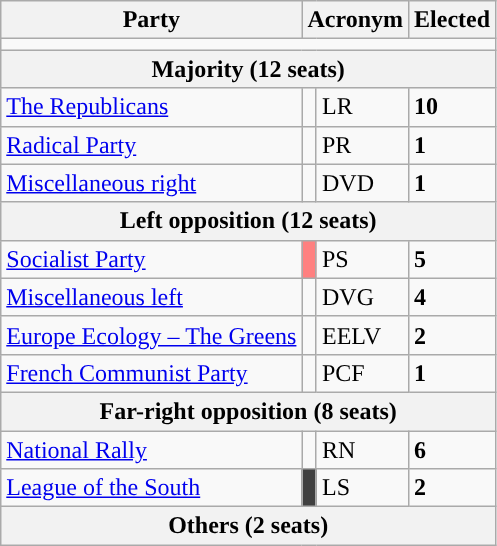<table class="wikitable">
<tr>
<th>Party</th>
<th colspan="2">Acronym</th>
<th>Elected</th>
</tr>
<tr>
<td colspan="4"></td>
</tr>
<tr>
<th colspan="4"><strong>Majority</strong> (12 seats)</th>
</tr>
<tr>
<td><a href='#'>The Republicans</a></td>
<td style="color:inherit;background:"></td>
<td>LR</td>
<td><strong>10</strong></td>
</tr>
<tr>
<td><a href='#'>Radical Party</a></td>
<td style="color:inherit;background:"></td>
<td>PR</td>
<td><strong>1</strong></td>
</tr>
<tr>
<td><a href='#'>Miscellaneous right</a></td>
<td style="color:inherit;background:"></td>
<td>DVD</td>
<td><strong>1</strong></td>
</tr>
<tr>
<th colspan="4"><strong>Left opposition</strong> (12 seats)</th>
</tr>
<tr>
<td><a href='#'>Socialist Party</a></td>
<td style="color:inherit;background:#FF8080"></td>
<td>PS</td>
<td><strong>5</strong></td>
</tr>
<tr>
<td><a href='#'>Miscellaneous left</a></td>
<td style="color:inherit;background:"></td>
<td>DVG</td>
<td><strong>4</strong></td>
</tr>
<tr>
<td><a href='#'>Europe Ecology – The Greens</a></td>
<td style="color:inherit;background:"></td>
<td>EELV</td>
<td><strong>2</strong></td>
</tr>
<tr>
<td><a href='#'>French Communist Party</a></td>
<td style="color:inherit;background:"></td>
<td>PCF</td>
<td><strong>1</strong></td>
</tr>
<tr>
<th colspan="4"><strong>Far-right opposition</strong> (8 seats)</th>
</tr>
<tr>
<td><a href='#'>National Rally</a></td>
<td style="color:inherit;background:"></td>
<td>RN</td>
<td><strong>6</strong></td>
</tr>
<tr>
<td><a href='#'>League of the South</a></td>
<td style="color:inherit;background:#404040"></td>
<td>LS</td>
<td><strong>2</strong></td>
</tr>
<tr>
<th colspan="4"><strong>Others</strong> (2 seats)</th>
</tr>
</table>
